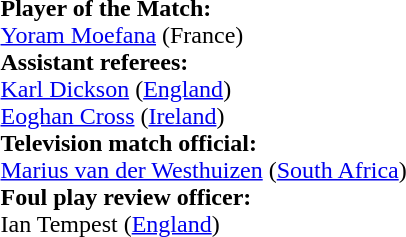<table style="width:100%">
<tr>
<td><br><strong>Player of the Match:</strong>
<br><a href='#'>Yoram Moefana</a> (France)<br><strong>Assistant referees:</strong>
<br><a href='#'>Karl Dickson</a> (<a href='#'>England</a>)
<br><a href='#'>Eoghan Cross</a> (<a href='#'>Ireland</a>)
<br><strong>Television match official:</strong>
<br><a href='#'>Marius van der Westhuizen</a> (<a href='#'>South Africa</a>)
<br><strong>Foul play review officer:</strong>
<br>Ian Tempest (<a href='#'>England</a>)</td>
</tr>
</table>
